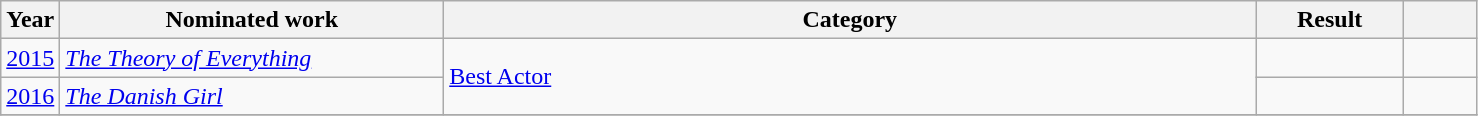<table class=wikitable>
<tr>
<th width=4%>Year</th>
<th width=26%>Nominated work</th>
<th width=55%>Category</th>
<th width=10%>Result</th>
<th width=5%></th>
</tr>
<tr>
<td><a href='#'>2015</a></td>
<td><em><a href='#'>The Theory of Everything</a></em></td>
<td rowspan="2"><a href='#'>Best Actor</a></td>
<td></td>
<td></td>
</tr>
<tr>
<td><a href='#'>2016</a></td>
<td><em><a href='#'>The Danish Girl</a></em></td>
<td></td>
<td></td>
</tr>
<tr>
</tr>
</table>
